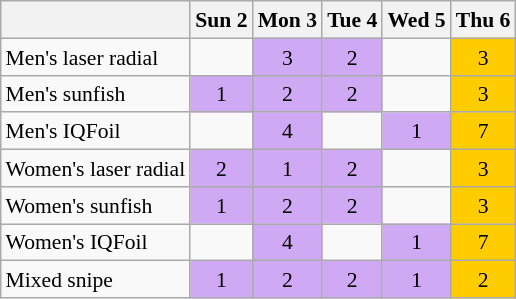<table class="wikitable" style="margin:0.5em auto; font-size:90%; line-height:1.25em; text-align:center;">
<tr>
<th></th>
<th>Sun 2</th>
<th>Mon 3</th>
<th>Tue 4</th>
<th>Wed 5</th>
<th>Thu 6</th>
</tr>
<tr>
<td align=left>Men's laser radial</td>
<td></td>
<td style="background-color:#D0A9F5;">3</td>
<td style="background-color:#D0A9F5;">2</td>
<td></td>
<td style="background-color:#FFCC00;">3</td>
</tr>
<tr>
<td align=left>Men's sunfish</td>
<td style="background-color:#D0A9F5;">1</td>
<td style="background-color:#D0A9F5;">2</td>
<td style="background-color:#D0A9F5;">2</td>
<td></td>
<td style="background-color:#FFCC00;">3</td>
</tr>
<tr>
<td align=left>Men's IQFoil</td>
<td></td>
<td style="background-color:#D0A9F5;">4</td>
<td></td>
<td style="background-color:#D0A9F5;">1</td>
<td style="background-color:#FFCC00;">7</td>
</tr>
<tr>
<td align=left>Women's laser radial</td>
<td style="background-color:#D0A9F5;">2</td>
<td style="background-color:#D0A9F5;">1</td>
<td style="background-color:#D0A9F5;">2</td>
<td></td>
<td style="background-color:#FFCC00;">3</td>
</tr>
<tr>
<td align=left>Women's sunfish</td>
<td style="background-color:#D0A9F5;">1</td>
<td style="background-color:#D0A9F5;">2</td>
<td style="background-color:#D0A9F5;">2</td>
<td></td>
<td style="background-color:#FFCC00;">3</td>
</tr>
<tr>
<td align=left>Women's IQFoil</td>
<td></td>
<td style="background-color:#D0A9F5;">4</td>
<td></td>
<td style="background-color:#D0A9F5;">1</td>
<td style="background-color:#FFCC00;">7</td>
</tr>
<tr>
<td align=left>Mixed snipe</td>
<td style="background-color:#D0A9F5;">1</td>
<td style="background-color:#D0A9F5;">2</td>
<td style="background-color:#D0A9F5;">2</td>
<td style="background-color:#D0A9F5;">1</td>
<td style="background-color:#FFCC00;">2</td>
</tr>
</table>
